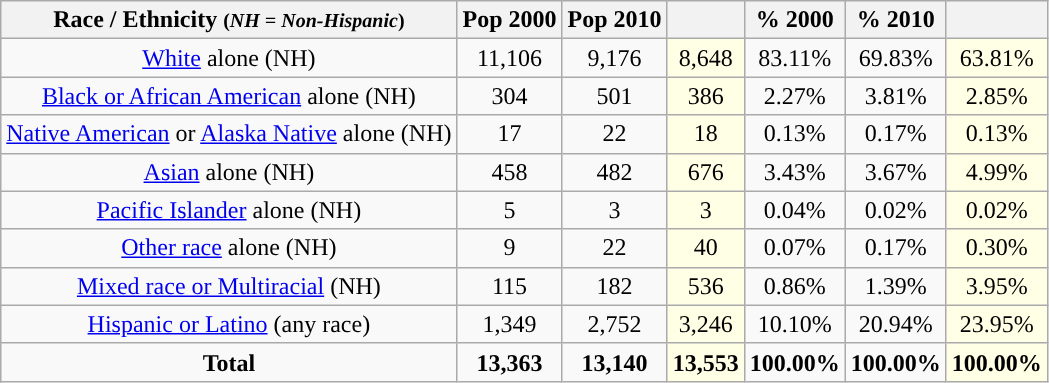<table class="wikitable" style="text-align:center;">
<tr>
<th>Race / Ethnicity <small>(<em>NH = Non-Hispanic</em>)</small></th>
<th>Pop 2000</th>
<th>Pop 2010</th>
<th></th>
<th>% 2000</th>
<th>% 2010</th>
<th></th>
</tr>
<tr>
<td><a href='#'>White</a> alone (NH)</td>
<td>11,106</td>
<td>9,176</td>
<td style='background: #ffffe6;'>8,648</td>
<td>83.11%</td>
<td>69.83%</td>
<td style='background: #ffffe6;'>63.81%</td>
</tr>
<tr>
<td><a href='#'>Black or African American</a> alone (NH)</td>
<td>304</td>
<td>501</td>
<td style='background: #ffffe6;'>386</td>
<td>2.27%</td>
<td>3.81%</td>
<td style='background: #ffffe6;'>2.85%</td>
</tr>
<tr>
<td><a href='#'>Native American</a> or <a href='#'>Alaska Native</a> alone (NH)</td>
<td>17</td>
<td>22</td>
<td style='background: #ffffe6;'>18</td>
<td>0.13%</td>
<td>0.17%</td>
<td style='background: #ffffe6;'>0.13%</td>
</tr>
<tr>
<td><a href='#'>Asian</a> alone (NH)</td>
<td>458</td>
<td>482</td>
<td style='background: #ffffe6;'>676</td>
<td>3.43%</td>
<td>3.67%</td>
<td style='background: #ffffe6;'>4.99%</td>
</tr>
<tr>
<td><a href='#'>Pacific Islander</a> alone (NH)</td>
<td>5</td>
<td>3</td>
<td style='background: #ffffe6;'>3</td>
<td>0.04%</td>
<td>0.02%</td>
<td style='background: #ffffe6;'>0.02%</td>
</tr>
<tr>
<td><a href='#'>Other race</a> alone (NH)</td>
<td>9</td>
<td>22</td>
<td style='background: #ffffe6;'>40</td>
<td>0.07%</td>
<td>0.17%</td>
<td style='background: #ffffe6;'>0.30%</td>
</tr>
<tr>
<td><a href='#'>Mixed race or Multiracial</a> (NH)</td>
<td>115</td>
<td>182</td>
<td style='background: #ffffe6;'>536</td>
<td>0.86%</td>
<td>1.39%</td>
<td style='background: #ffffe6;'>3.95%</td>
</tr>
<tr>
<td><a href='#'>Hispanic or Latino</a> (any race)</td>
<td>1,349</td>
<td>2,752</td>
<td style='background: #ffffe6;'>3,246</td>
<td>10.10%</td>
<td>20.94%</td>
<td style='background: #ffffe6;'>23.95%</td>
</tr>
<tr>
<td><strong>Total</strong></td>
<td><strong>13,363</strong></td>
<td><strong>13,140</strong></td>
<td style='background: #ffffe6;'><strong>13,553</strong></td>
<td><strong>100.00%</strong></td>
<td><strong>100.00%</strong></td>
<td style='background: #ffffe6;'><strong>100.00%</strong></td>
</tr>
</table>
